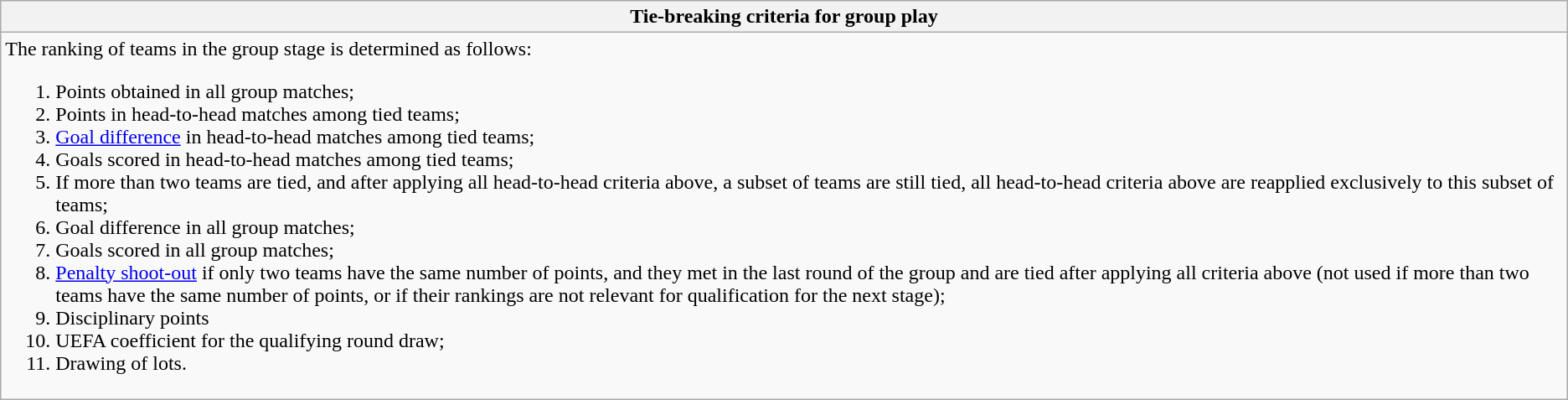<table class="wikitable collapsible collapsed">
<tr>
<th> Tie-breaking criteria for group play</th>
</tr>
<tr>
<td>The ranking of teams in the group stage is determined as follows:<br><ol><li>Points obtained in all group matches;</li><li>Points in head-to-head matches among tied teams;</li><li><a href='#'>Goal difference</a> in head-to-head matches among tied teams;</li><li>Goals scored in head-to-head matches among tied teams;</li><li>If more than two teams are tied, and after applying all head-to-head criteria above, a subset of teams are still tied, all head-to-head criteria above are reapplied exclusively to this subset of teams;</li><li>Goal difference in all group matches;</li><li>Goals scored in all group matches;</li><li><a href='#'>Penalty shoot-out</a> if only two teams have the same number of points, and they met in the last round of the group and are tied after applying all criteria above (not used if more than two teams have the same number of points, or if their rankings are not relevant for qualification for the next stage);</li><li>Disciplinary points </li><li>UEFA coefficient for the qualifying round draw;</li><li>Drawing of lots.</li></ol></td>
</tr>
</table>
